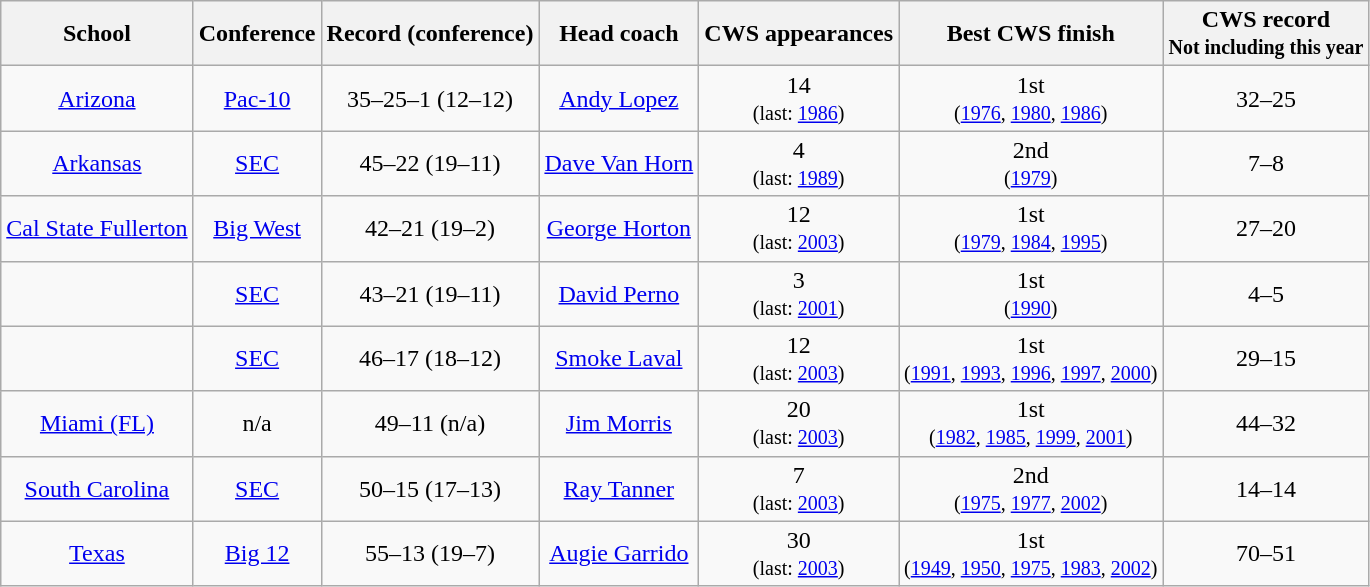<table class="wikitable" style="text-align:center">
<tr>
<th>School</th>
<th>Conference</th>
<th>Record (conference)</th>
<th>Head coach</th>
<th>CWS appearances</th>
<th>Best CWS finish</th>
<th>CWS record<br><small>Not including this year</small></th>
</tr>
<tr>
<td><a href='#'>Arizona</a></td>
<td><a href='#'>Pac-10</a></td>
<td>35–25–1 (12–12)</td>
<td><a href='#'>Andy Lopez</a></td>
<td>14<br><small>(last: <a href='#'>1986</a>)</small></td>
<td>1st<br><small>(<a href='#'>1976</a>, <a href='#'>1980</a>, <a href='#'>1986</a>)</small></td>
<td>32–25</td>
</tr>
<tr>
<td><a href='#'>Arkansas</a></td>
<td><a href='#'>SEC</a></td>
<td>45–22 (19–11)</td>
<td><a href='#'>Dave Van Horn</a></td>
<td>4<br><small>(last: <a href='#'>1989</a>)</small></td>
<td>2nd<br><small>(<a href='#'>1979</a>)</small></td>
<td>7–8</td>
</tr>
<tr>
<td><a href='#'>Cal State Fullerton</a></td>
<td><a href='#'>Big West</a></td>
<td>42–21 (19–2)</td>
<td><a href='#'>George Horton</a></td>
<td>12<br><small>(last: <a href='#'>2003</a>)</small></td>
<td>1st<br><small>(<a href='#'>1979</a>, <a href='#'>1984</a>, <a href='#'>1995</a>)</small></td>
<td>27–20</td>
</tr>
<tr>
<td></td>
<td><a href='#'>SEC</a></td>
<td>43–21 (19–11)</td>
<td><a href='#'>David Perno</a></td>
<td>3<br><small>(last: <a href='#'>2001</a>)</small></td>
<td>1st<br><small>(<a href='#'>1990</a>)</small></td>
<td>4–5</td>
</tr>
<tr>
<td></td>
<td><a href='#'>SEC</a></td>
<td>46–17 (18–12)</td>
<td><a href='#'>Smoke Laval</a></td>
<td>12<br><small>(last: <a href='#'>2003</a>)</small></td>
<td>1st<br><small>(<a href='#'>1991</a>, <a href='#'>1993</a>, <a href='#'>1996</a>, <a href='#'>1997</a>, <a href='#'>2000</a>)</small></td>
<td>29–15</td>
</tr>
<tr>
<td><a href='#'>Miami (FL)</a></td>
<td>n/a</td>
<td>49–11 (n/a)</td>
<td><a href='#'>Jim Morris</a></td>
<td>20<br><small>(last: <a href='#'>2003</a>)</small></td>
<td>1st<br><small>(<a href='#'>1982</a>, <a href='#'>1985</a>, <a href='#'>1999</a>, <a href='#'>2001</a>)</small></td>
<td>44–32</td>
</tr>
<tr>
<td><a href='#'>South Carolina</a></td>
<td><a href='#'>SEC</a></td>
<td>50–15 (17–13)</td>
<td><a href='#'>Ray Tanner</a></td>
<td>7<br><small>(last: <a href='#'>2003</a>)</small></td>
<td>2nd<br><small>(<a href='#'>1975</a>, <a href='#'>1977</a>, <a href='#'>2002</a>)</small></td>
<td>14–14</td>
</tr>
<tr>
<td><a href='#'>Texas</a></td>
<td><a href='#'>Big 12</a></td>
<td>55–13 (19–7)</td>
<td><a href='#'>Augie Garrido</a></td>
<td>30<br><small>(last: <a href='#'>2003</a>)</small></td>
<td>1st<br><small>(<a href='#'>1949</a>, <a href='#'>1950</a>, <a href='#'>1975</a>, <a href='#'>1983</a>, <a href='#'>2002</a>)</small></td>
<td>70–51</td>
</tr>
</table>
